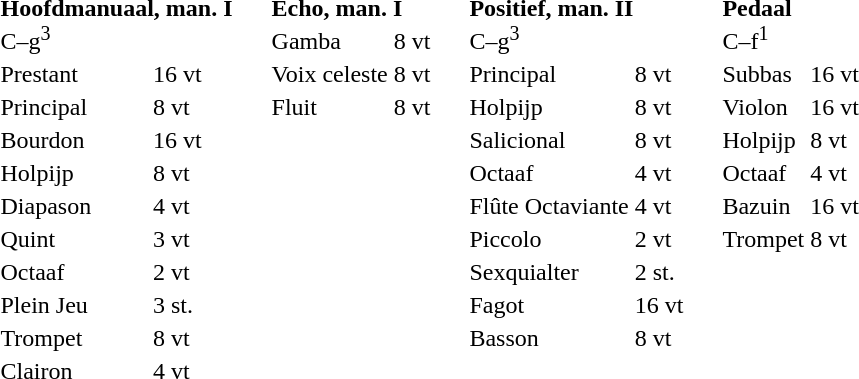<table border="0" cellspacing="0" cellpadding="10" style="border-collapse:collapse;">
<tr>
<td style="vertical-align:top"><br><table border="0">
<tr>
<td colspan=2><strong>Hoofdmanuaal, man. I</strong><br> C–g<sup>3</sup><br></td>
</tr>
<tr>
<td>Prestant</td>
<td>16 vt</td>
</tr>
<tr>
<td>Principal</td>
<td>8 vt</td>
</tr>
<tr>
<td>Bourdon</td>
<td>16 vt</td>
</tr>
<tr>
<td>Holpijp</td>
<td>8 vt</td>
</tr>
<tr>
<td>Diapason</td>
<td>4 vt</td>
</tr>
<tr>
<td>Quint</td>
<td>3 vt</td>
</tr>
<tr>
<td>Octaaf</td>
<td>2 vt</td>
</tr>
<tr>
<td>Plein Jeu</td>
<td>3 st.</td>
</tr>
<tr>
<td>Trompet</td>
<td>8 vt</td>
</tr>
<tr>
<td>Clairon</td>
<td>4 vt</td>
</tr>
</table>
</td>
<td style="vertical-align:top"><br><table border="0">
<tr>
<td colspan=2><strong>Echo, man. I</strong><br></td>
</tr>
<tr>
<td>Gamba</td>
<td>8 vt</td>
</tr>
<tr>
<td>Voix celeste</td>
<td>8 vt</td>
</tr>
<tr>
<td>Fluit</td>
<td>8 vt</td>
</tr>
</table>
</td>
<td style="vertical-align:top"><br><table border="0">
<tr>
<td colspan=2><strong>Positief, man. II</strong><br> C–g<sup>3</sup><br></td>
</tr>
<tr>
<td>Principal</td>
<td>8 vt</td>
</tr>
<tr>
<td>Holpijp</td>
<td>8 vt</td>
</tr>
<tr>
<td>Salicional</td>
<td>8 vt</td>
</tr>
<tr>
<td>Octaaf</td>
<td>4 vt</td>
</tr>
<tr>
<td>Flûte Octaviante</td>
<td>4 vt</td>
</tr>
<tr>
<td>Piccolo</td>
<td>2 vt</td>
</tr>
<tr>
<td>Sexquialter</td>
<td>2 st.</td>
</tr>
<tr>
<td>Fagot</td>
<td>16 vt</td>
</tr>
<tr>
<td>Basson</td>
<td>8 vt</td>
</tr>
</table>
</td>
<td style="vertical-align:top"><br><table border="0">
<tr>
<td colspan=2><strong>Pedaal</strong><br> C–f<sup>1</sup><br></td>
</tr>
<tr>
<td>Subbas</td>
<td>16 vt</td>
</tr>
<tr>
<td>Violon</td>
<td>16 vt</td>
</tr>
<tr>
<td>Holpijp</td>
<td>8 vt</td>
</tr>
<tr>
<td>Octaaf</td>
<td>4 vt</td>
</tr>
<tr>
<td>Bazuin</td>
<td>16 vt</td>
</tr>
<tr>
<td>Trompet</td>
<td>8 vt</td>
</tr>
</table>
</td>
</tr>
</table>
